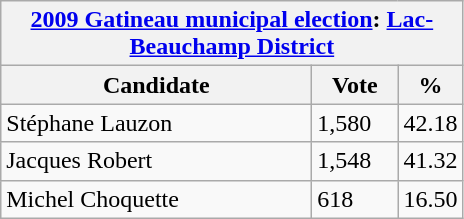<table class="wikitable">
<tr>
<th colspan="4"><a href='#'>2009 Gatineau municipal election</a>: <a href='#'>Lac-Beauchamp District</a></th>
</tr>
<tr>
<th bgcolor="#DDDDFF" width="200px">Candidate</th>
<th bgcolor="#DDDDFF" width="50px">Vote</th>
<th bgcolor="#DDDDFF" width="30px">%</th>
</tr>
<tr>
<td>Stéphane Lauzon</td>
<td>1,580</td>
<td>42.18</td>
</tr>
<tr>
<td>Jacques Robert</td>
<td>1,548</td>
<td>41.32</td>
</tr>
<tr>
<td>Michel Choquette</td>
<td>618</td>
<td>16.50</td>
</tr>
</table>
